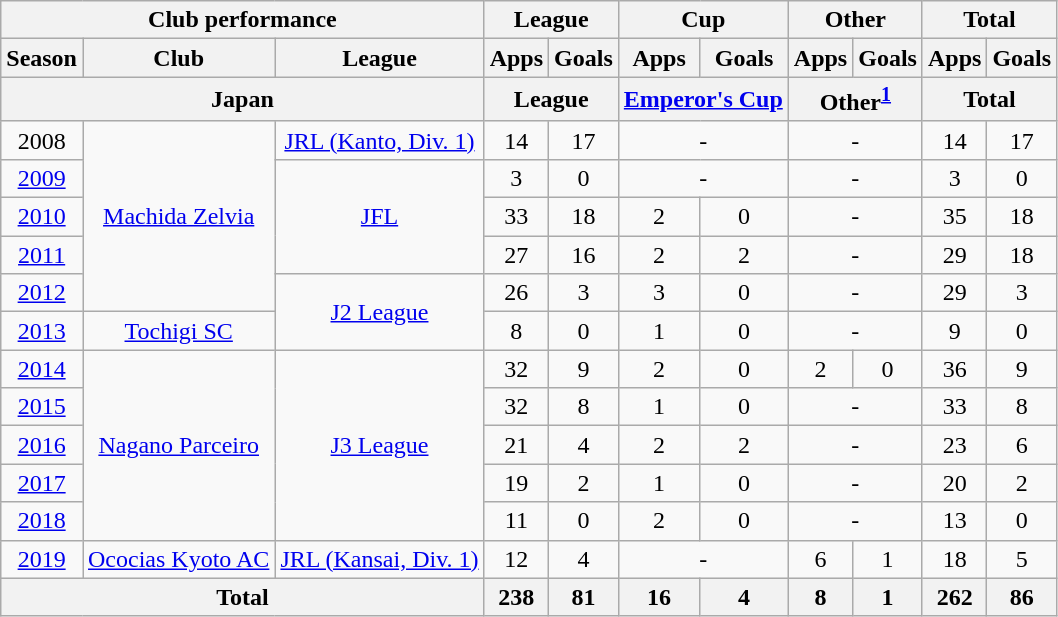<table class="wikitable" style="text-align:center;">
<tr>
<th colspan=3>Club performance</th>
<th colspan=2>League</th>
<th colspan=2>Cup</th>
<th colspan=2>Other</th>
<th colspan=2>Total</th>
</tr>
<tr>
<th>Season</th>
<th>Club</th>
<th>League</th>
<th>Apps</th>
<th>Goals</th>
<th>Apps</th>
<th>Goals</th>
<th>Apps</th>
<th>Goals</th>
<th>Apps</th>
<th>Goals</th>
</tr>
<tr>
<th colspan=3>Japan</th>
<th colspan=2>League</th>
<th colspan=2><a href='#'>Emperor's Cup</a></th>
<th colspan="2">Other<sup><a href='#'>1</a></sup></th>
<th colspan=2>Total</th>
</tr>
<tr>
<td>2008</td>
<td rowspan="5"><a href='#'>Machida Zelvia</a></td>
<td><a href='#'>JRL (Kanto, Div. 1)</a></td>
<td>14</td>
<td>17</td>
<td colspan="2">-</td>
<td colspan="2">-</td>
<td>14</td>
<td>17</td>
</tr>
<tr>
<td><a href='#'>2009</a></td>
<td rowspan="3"><a href='#'>JFL</a></td>
<td>3</td>
<td>0</td>
<td colspan="2">-</td>
<td colspan="2">-</td>
<td>3</td>
<td>0</td>
</tr>
<tr>
<td><a href='#'>2010</a></td>
<td>33</td>
<td>18</td>
<td>2</td>
<td>0</td>
<td colspan="2">-</td>
<td>35</td>
<td>18</td>
</tr>
<tr>
<td><a href='#'>2011</a></td>
<td>27</td>
<td>16</td>
<td>2</td>
<td>2</td>
<td colspan="2">-</td>
<td>29</td>
<td>18</td>
</tr>
<tr>
<td><a href='#'>2012</a></td>
<td rowspan="2"><a href='#'>J2 League</a></td>
<td>26</td>
<td>3</td>
<td>3</td>
<td>0</td>
<td colspan="2">-</td>
<td>29</td>
<td>3</td>
</tr>
<tr>
<td><a href='#'>2013</a></td>
<td><a href='#'>Tochigi SC</a></td>
<td>8</td>
<td>0</td>
<td>1</td>
<td>0</td>
<td colspan="2">-</td>
<td>9</td>
<td>0</td>
</tr>
<tr>
<td><a href='#'>2014</a></td>
<td rowspan="5"><a href='#'>Nagano Parceiro</a></td>
<td rowspan="5"><a href='#'>J3 League</a></td>
<td>32</td>
<td>9</td>
<td>2</td>
<td>0</td>
<td>2</td>
<td>0</td>
<td>36</td>
<td>9</td>
</tr>
<tr>
<td><a href='#'>2015</a></td>
<td>32</td>
<td>8</td>
<td>1</td>
<td>0</td>
<td colspan="2">-</td>
<td>33</td>
<td>8</td>
</tr>
<tr>
<td><a href='#'>2016</a></td>
<td>21</td>
<td>4</td>
<td>2</td>
<td>2</td>
<td colspan="2">-</td>
<td>23</td>
<td>6</td>
</tr>
<tr>
<td><a href='#'>2017</a></td>
<td>19</td>
<td>2</td>
<td>1</td>
<td>0</td>
<td colspan="2">-</td>
<td>20</td>
<td>2</td>
</tr>
<tr>
<td><a href='#'>2018</a></td>
<td>11</td>
<td>0</td>
<td>2</td>
<td>0</td>
<td colspan="2">-</td>
<td>13</td>
<td>0</td>
</tr>
<tr>
<td><a href='#'>2019</a></td>
<td rowspan="1"><a href='#'>Ococias Kyoto AC</a></td>
<td rowspan="1"><a href='#'>JRL (Kansai, Div. 1)</a></td>
<td>12</td>
<td>4</td>
<td colspan="2">-</td>
<td>6</td>
<td>1</td>
<td>18</td>
<td>5</td>
</tr>
<tr>
<th colspan=3>Total</th>
<th>238</th>
<th>81</th>
<th>16</th>
<th>4</th>
<th>8</th>
<th>1</th>
<th>262</th>
<th>86</th>
</tr>
</table>
